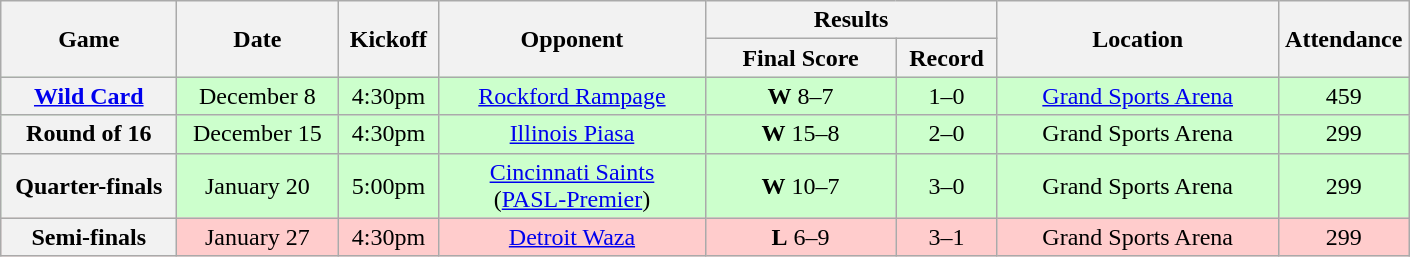<table class="wikitable">
<tr>
<th rowspan="2" width="110">Game</th>
<th rowspan="2" width="100">Date</th>
<th rowspan="2" width="60">Kickoff</th>
<th rowspan="2" width="170">Opponent</th>
<th colspan="2" width="180">Results</th>
<th rowspan="2" width="180">Location</th>
<th rowspan="2" width="80">Attendance</th>
</tr>
<tr>
<th width="120">Final Score</th>
<th width="60">Record</th>
</tr>
<tr align="center" bgcolor="#CCFFCC">
<th><a href='#'>Wild Card</a></th>
<td>December 8</td>
<td>4:30pm</td>
<td><a href='#'>Rockford Rampage</a></td>
<td><strong>W</strong> 8–7</td>
<td>1–0</td>
<td><a href='#'>Grand Sports Arena</a></td>
<td>459</td>
</tr>
<tr align="center" bgcolor="#CCFFCC">
<th>Round of 16</th>
<td>December 15</td>
<td>4:30pm</td>
<td><a href='#'>Illinois Piasa</a></td>
<td><strong>W</strong> 15–8</td>
<td>2–0</td>
<td>Grand Sports Arena</td>
<td>299</td>
</tr>
<tr align="center" bgcolor="#CCFFCC">
<th>Quarter-finals</th>
<td>January 20</td>
<td>5:00pm</td>
<td><a href='#'>Cincinnati Saints</a><br>(<a href='#'>PASL-Premier</a>)</td>
<td><strong>W</strong> 10–7</td>
<td>3–0</td>
<td>Grand Sports Arena</td>
<td>299</td>
</tr>
<tr align="center" bgcolor="#FFCCCC">
<th>Semi-finals</th>
<td>January 27</td>
<td>4:30pm</td>
<td><a href='#'>Detroit Waza</a></td>
<td><strong>L</strong> 6–9</td>
<td>3–1</td>
<td>Grand Sports Arena</td>
<td>299</td>
</tr>
</table>
